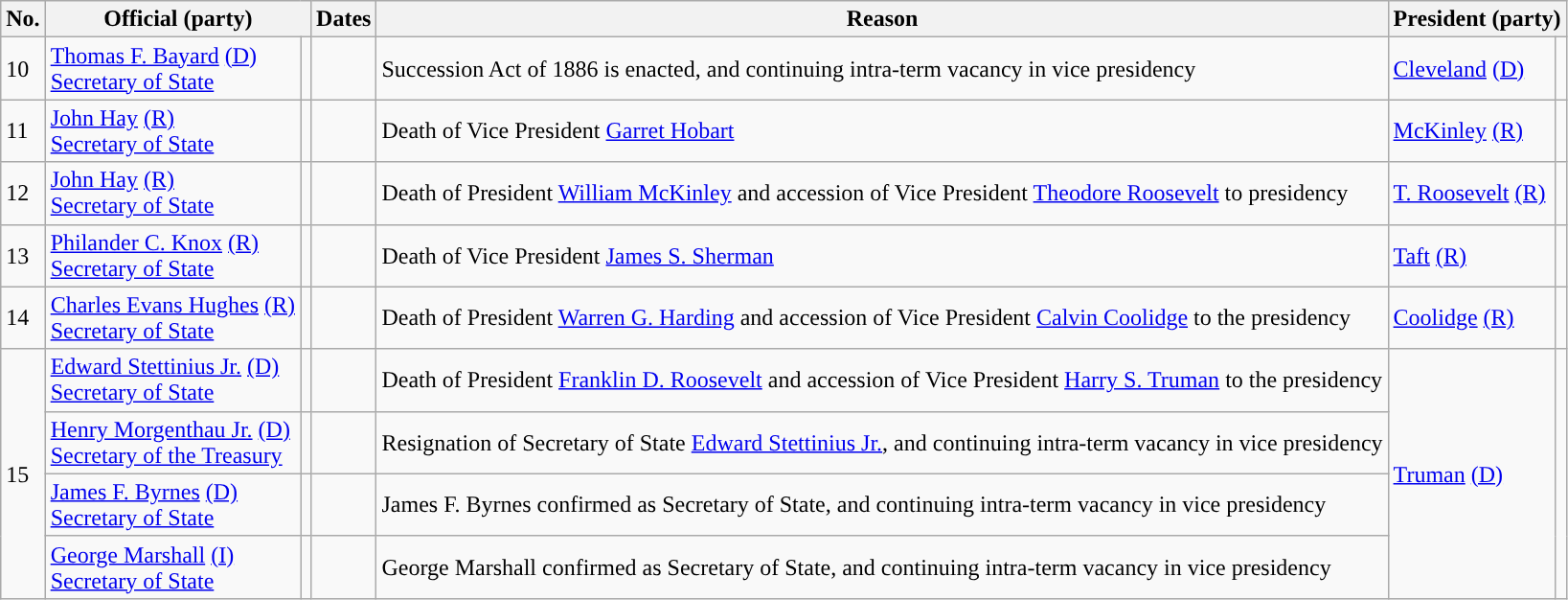<table class=wikitable>
<tr>
<th><abbr>No.</abbr></th>
<th colspan=2>Official (party)</th>
<th>Dates</th>
<th>Reason</th>
<th colspan=2>President (party)</th>
</tr>
<tr>
<td>10</td>
<td><a href='#'>Thomas F. Bayard</a> <a href='#'>(D)</a><br><a href='#'>Secretary of State</a></td>
<td style="background: "></td>
<td nowrap></td>
<td>Succession Act of 1886 is enacted, and continuing intra-term vacancy in vice presidency</td>
<td><a href='#'>Cleveland</a> <a href='#'>(D)</a></td>
<td style="background: "></td>
</tr>
<tr>
<td>11</td>
<td><a href='#'>John Hay</a> <a href='#'>(R)</a><br><a href='#'>Secretary of State</a></td>
<td style="background-color:"></td>
<td nowrap></td>
<td>Death of Vice President <a href='#'>Garret Hobart</a></td>
<td><a href='#'>McKinley</a> <a href='#'>(R)</a></td>
<td style="background-color:"></td>
</tr>
<tr>
<td>12</td>
<td><a href='#'>John Hay</a> <a href='#'>(R)</a><br><a href='#'>Secretary of State</a></td>
<td style="background-color:"></td>
<td nowrap></td>
<td>Death of President <a href='#'>William McKinley</a> and accession of Vice President <a href='#'>Theodore Roosevelt</a> to presidency</td>
<td nowrap><a href='#'>T. Roosevelt</a> <a href='#'>(R)</a></td>
<td style="background-color:"></td>
</tr>
<tr>
<td>13</td>
<td><a href='#'>Philander C. Knox</a> <a href='#'>(R)</a><br><a href='#'>Secretary of State</a></td>
<td style="background-color:"></td>
<td nowrap></td>
<td>Death of Vice President <a href='#'>James S. Sherman</a></td>
<td><a href='#'>Taft</a> <a href='#'>(R)</a></td>
<td style="background-color:"></td>
</tr>
<tr>
<td>14</td>
<td><a href='#'>Charles Evans Hughes</a> <a href='#'>(R)</a><br><a href='#'>Secretary of State</a></td>
<td style="background-color:"></td>
<td nowrap></td>
<td>Death of President <a href='#'>Warren G. Harding</a> and accession of Vice President <a href='#'>Calvin Coolidge</a> to the presidency</td>
<td><a href='#'>Coolidge</a> <a href='#'>(R)</a></td>
<td style="background-color:"></td>
</tr>
<tr>
<td rowspan=4>15</td>
<td><a href='#'>Edward Stettinius Jr.</a> <a href='#'>(D)</a><br><a href='#'>Secretary of State</a></td>
<td style="background: "></td>
<td nowrap></td>
<td>Death of President <a href='#'>Franklin D. Roosevelt</a> and accession of Vice President <a href='#'>Harry S. Truman</a> to the presidency</td>
<td rowspan=4><a href='#'>Truman</a> <a href='#'>(D)</a></td>
<td rowspan=4 style="background: "></td>
</tr>
<tr>
<td nowrap><a href='#'>Henry Morgenthau Jr.</a> <a href='#'>(D)</a><br><a href='#'>Secretary of the Treasury</a></td>
<td style="background: "></td>
<td nowrap></td>
<td>Resignation of Secretary of State <a href='#'>Edward Stettinius Jr.</a>, and continuing intra-term vacancy in vice presidency</td>
</tr>
<tr>
<td><a href='#'>James F. Byrnes</a> <a href='#'>(D)</a><br><a href='#'>Secretary of State</a></td>
<td style="background: "></td>
<td nowrap></td>
<td>James F. Byrnes confirmed as Secretary of State, and continuing intra-term vacancy in vice presidency</td>
</tr>
<tr>
<td><a href='#'>George Marshall</a> <a href='#'>(I)</a><br><a href='#'>Secretary of State</a></td>
<td style="background: "></td>
<td nowrap></td>
<td>George Marshall confirmed as Secretary of State, and continuing intra-term vacancy in vice presidency</td>
</tr>
</table>
